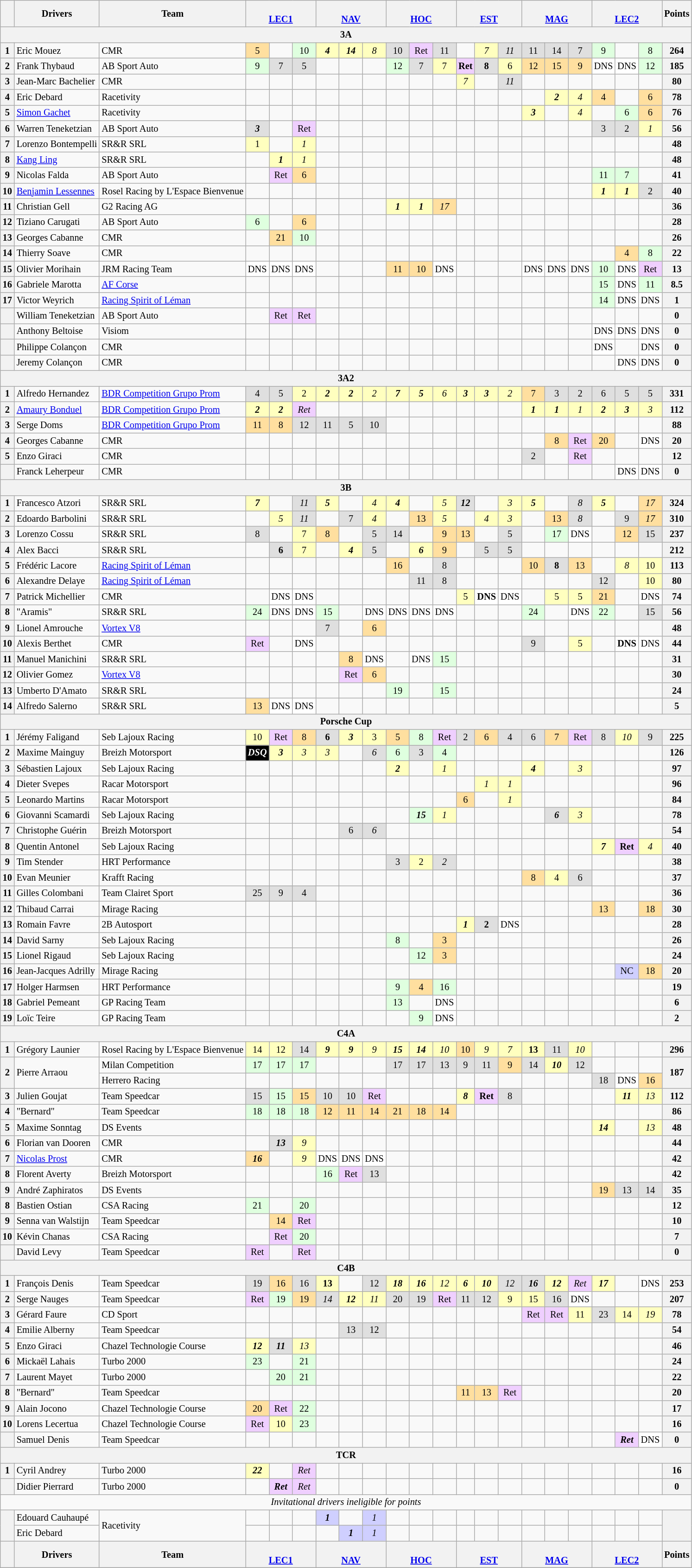<table class="wikitable" style="font-size: 85%; text-align:center;">
<tr>
<th></th>
<th>Drivers</th>
<th>Team</th>
<th colspan=3><br><a href='#'>LEC1</a></th>
<th colspan=3><br><a href='#'>NAV</a></th>
<th colspan=3><br><a href='#'>HOC</a></th>
<th colspan=3><br><a href='#'>EST</a></th>
<th colspan=3><br><a href='#'>MAG</a></th>
<th colspan=3><br><a href='#'>LEC2</a></th>
<th>Points</th>
</tr>
<tr>
<th colspan=22>3A</th>
</tr>
<tr>
<th>1</th>
<td align=left> Eric Mouez</td>
<td align=left> CMR</td>
<td style="background:#FFDF9F;">5</td>
<td></td>
<td style="background:#DFFFDF;">10</td>
<td style="background:#FFFFBF;"><strong><em>4</em></strong></td>
<td style="background:#FFFFBF;"><strong><em>14</em></strong></td>
<td style="background:#FFFFBF;"><em>8</em></td>
<td style="background:#DFDFDF;">10</td>
<td style="background:#EFCFFF;">Ret</td>
<td style="background:#DFDFDF;">11</td>
<td></td>
<td style="background:#FFFFBF;"><em>7</em></td>
<td style="background:#DFDFDF;"><em>11</em></td>
<td style="background:#DFDFDF;">11</td>
<td style="background:#DFDFDF;">14</td>
<td style="background:#DFDFDF;">7</td>
<td style="background:#DFFFDF;">9</td>
<td></td>
<td style="background:#DFFFDF;">8</td>
<th>264</th>
</tr>
<tr>
<th>2</th>
<td align=left> Frank Thybaud</td>
<td align=left> AB Sport Auto</td>
<td style="background:#DFFFDF;">9</td>
<td style="background:#DFDFDF;">7</td>
<td style="background:#DFDFDF;">5</td>
<td></td>
<td></td>
<td></td>
<td style="background:#DFFFDF;">12</td>
<td style="background:#DFDFDF;">7</td>
<td style="background:#FFFFBF;">7</td>
<td style="background:#EFCFFF;"><strong>Ret</strong></td>
<td style="background:#DFDFDF;"><strong>8</strong></td>
<td style="background:#FFFFBF;">6</td>
<td style="background:#FFDF9F;">12</td>
<td style="background:#FFDF9F;">15</td>
<td style="background:#FFDF9F;">9</td>
<td style="background:#FFFFFF;">DNS</td>
<td style="background:#FFFFFF;">DNS</td>
<td style="background:#DFFFDF;">12</td>
<th>185</th>
</tr>
<tr>
<th>3</th>
<td align=left> Jean-Marc Bachelier</td>
<td align=left> CMR</td>
<td></td>
<td></td>
<td></td>
<td></td>
<td></td>
<td></td>
<td></td>
<td></td>
<td></td>
<td style="background:#FFFFBF;"><em>7</em></td>
<td></td>
<td style="background:#DFDFDF;"><em>11</em></td>
<td></td>
<td></td>
<td></td>
<td></td>
<td></td>
<td></td>
<th>80</th>
</tr>
<tr>
<th>4</th>
<td align=left> Eric Debard</td>
<td align=left> Racetivity</td>
<td></td>
<td></td>
<td></td>
<td></td>
<td></td>
<td></td>
<td></td>
<td></td>
<td></td>
<td></td>
<td></td>
<td></td>
<td></td>
<td style="background:#FFFFBF;"><strong><em>2</em></strong></td>
<td style="background:#FFFFBF;"><em>4</em></td>
<td style="background:#FFDF9F;">4</td>
<td></td>
<td style="background:#FFDF9F;">6</td>
<th>78</th>
</tr>
<tr>
<th>5</th>
<td align=left> <a href='#'>Simon Gachet</a></td>
<td align=left> Racetivity</td>
<td></td>
<td></td>
<td></td>
<td></td>
<td></td>
<td></td>
<td></td>
<td></td>
<td></td>
<td></td>
<td></td>
<td></td>
<td style="background:#FFFFBF;"><strong><em>3</em></strong></td>
<td></td>
<td style="background:#FFFFBF;"><em>4</em></td>
<td></td>
<td style="background:#DFFFDF;">6</td>
<td style="background:#FFDF9F;">6</td>
<th>76</th>
</tr>
<tr>
<th>6</th>
<td align=left> Warren Teneketzian</td>
<td align=left> AB Sport Auto</td>
<td style="background:#DFDFDF;"><strong><em>3</em></strong></td>
<td></td>
<td style="background:#EFCFFF;">Ret</td>
<td></td>
<td></td>
<td></td>
<td></td>
<td></td>
<td></td>
<td></td>
<td></td>
<td></td>
<td></td>
<td></td>
<td></td>
<td style="background:#DFDFDF;">3</td>
<td style="background:#DFDFDF;">2</td>
<td style="background:#FFFFBF;"><em>1</em></td>
<th>56</th>
</tr>
<tr>
<th>7</th>
<td align=left> Lorenzo Bontempelli</td>
<td align=left> SR&R SRL</td>
<td style="background:#FFFFBF;">1</td>
<td></td>
<td style="background:#FFFFBF;"><em>1</em></td>
<td></td>
<td></td>
<td></td>
<td></td>
<td></td>
<td></td>
<td></td>
<td></td>
<td></td>
<td></td>
<td></td>
<td></td>
<td></td>
<td></td>
<td></td>
<th>48</th>
</tr>
<tr>
<th>8</th>
<td align=left> <a href='#'>Kang Ling</a></td>
<td align=left> SR&R SRL</td>
<td></td>
<td style="background:#FFFFBF;"><strong><em>1</em></strong></td>
<td style="background:#FFFFBF;"><em>1</em></td>
<td></td>
<td></td>
<td></td>
<td></td>
<td></td>
<td></td>
<td></td>
<td></td>
<td></td>
<td></td>
<td></td>
<td></td>
<td></td>
<td></td>
<td></td>
<th>48</th>
</tr>
<tr>
<th>9</th>
<td align=left> Nicolas Falda</td>
<td align=left> AB Sport Auto</td>
<td></td>
<td style="background:#EFCFFF;">Ret</td>
<td style="background:#FFDF9F;">6</td>
<td></td>
<td></td>
<td></td>
<td></td>
<td></td>
<td></td>
<td></td>
<td></td>
<td></td>
<td></td>
<td></td>
<td></td>
<td style="background:#DFFFDF;">11</td>
<td style="background:#DFFFDF;">7</td>
<td></td>
<th>41</th>
</tr>
<tr>
<th>10</th>
<td align=left> <a href='#'>Benjamin Lessennes</a></td>
<td align=left> Rosel Racing by L'Espace Bienvenue</td>
<td></td>
<td></td>
<td></td>
<td></td>
<td></td>
<td></td>
<td></td>
<td></td>
<td></td>
<td></td>
<td></td>
<td></td>
<td></td>
<td></td>
<td></td>
<td style="background:#FFFFBF;"><strong><em>1</em></strong></td>
<td style="background:#FFFFBF;"><strong><em>1</em></strong></td>
<td style="background:#DFDFDF;">2</td>
<th>40</th>
</tr>
<tr>
<th>11</th>
<td align=left> Christian Gell</td>
<td align=left> G2 Racing AG</td>
<td></td>
<td></td>
<td></td>
<td></td>
<td></td>
<td></td>
<td style="background:#FFFFBF;"><strong><em>1</em></strong></td>
<td style="background:#FFFFBF;"><strong><em>1</em></strong></td>
<td style="background:#FFDF9F;"><em>17</em></td>
<td></td>
<td></td>
<td></td>
<td></td>
<td></td>
<td></td>
<td></td>
<td></td>
<td></td>
<th>36</th>
</tr>
<tr>
<th>12</th>
<td align=left> Tiziano Carugati</td>
<td align=left> AB Sport Auto</td>
<td style="background:#DFFFDF;">6</td>
<td></td>
<td style="background:#FFDF9F;">6</td>
<td></td>
<td></td>
<td></td>
<td></td>
<td></td>
<td></td>
<td></td>
<td></td>
<td></td>
<td></td>
<td></td>
<td></td>
<td></td>
<td></td>
<td></td>
<th>28</th>
</tr>
<tr>
<th>13</th>
<td align=left> Georges Cabanne</td>
<td align=left> CMR</td>
<td></td>
<td style="background:#FFDF9F;">21</td>
<td style="background:#DFFFDF;">10</td>
<td></td>
<td></td>
<td></td>
<td></td>
<td></td>
<td></td>
<td></td>
<td></td>
<td></td>
<td></td>
<td></td>
<td></td>
<td></td>
<td></td>
<td></td>
<th>26</th>
</tr>
<tr>
<th>14</th>
<td align=left> Thierry Soave</td>
<td align=left> CMR</td>
<td></td>
<td></td>
<td></td>
<td></td>
<td></td>
<td></td>
<td></td>
<td></td>
<td></td>
<td></td>
<td></td>
<td></td>
<td></td>
<td></td>
<td></td>
<td></td>
<td style="background:#FFDF9F;">4</td>
<td style="background:#DFFFDF;">8</td>
<th>22</th>
</tr>
<tr>
<th>15</th>
<td align=left> Olivier Morihain</td>
<td align=left> JRM Racing Team</td>
<td style="background:#FFFFFF;">DNS</td>
<td style="background:#FFFFFF;">DNS</td>
<td style="background:#FFFFFF;">DNS</td>
<td></td>
<td></td>
<td></td>
<td style="background:#FFDF9F;">11</td>
<td style="background:#FFDF9F;">10</td>
<td style="background:#FFFFFF;">DNS</td>
<td></td>
<td></td>
<td></td>
<td style="background:#FFFFFF;">DNS</td>
<td style="background:#FFFFFF;">DNS</td>
<td style="background:#FFFFFF;">DNS</td>
<td style="background:#DFFFDF;">10</td>
<td style="background:#FFFFFF;">DNS</td>
<td style="background:#EFCFFF;">Ret</td>
<th>13</th>
</tr>
<tr>
<th>16</th>
<td align=left> Gabriele Marotta</td>
<td align=left> <a href='#'>AF Corse</a></td>
<td></td>
<td></td>
<td></td>
<td></td>
<td></td>
<td></td>
<td></td>
<td></td>
<td></td>
<td></td>
<td></td>
<td></td>
<td></td>
<td></td>
<td></td>
<td style="background:#DFFFDF;">15</td>
<td style="background:#FFFFFF;">DNS</td>
<td style="background:#DFFFDF;">11</td>
<th>8.5</th>
</tr>
<tr>
<th>17</th>
<td align=left> Victor Weyrich</td>
<td align=left> <a href='#'>Racing Spirit of Léman</a></td>
<td></td>
<td></td>
<td></td>
<td></td>
<td></td>
<td></td>
<td></td>
<td></td>
<td></td>
<td></td>
<td></td>
<td></td>
<td></td>
<td></td>
<td></td>
<td style="background:#DFFFDF;">14</td>
<td style="background:#FFFFFF;">DNS</td>
<td style="background:#FFFFFF;">DNS</td>
<th>1</th>
</tr>
<tr>
<th></th>
<td align=left> William Teneketzian</td>
<td align=left> AB Sport Auto</td>
<td></td>
<td style="background:#EFCFFF;">Ret</td>
<td style="background:#EFCFFF;">Ret</td>
<td></td>
<td></td>
<td></td>
<td></td>
<td></td>
<td></td>
<td></td>
<td></td>
<td></td>
<td></td>
<td></td>
<td></td>
<td></td>
<td></td>
<td></td>
<th>0</th>
</tr>
<tr>
<th></th>
<td align=left> Anthony Beltoise</td>
<td align=left> Visiom</td>
<td></td>
<td></td>
<td></td>
<td></td>
<td></td>
<td></td>
<td></td>
<td></td>
<td></td>
<td></td>
<td></td>
<td></td>
<td></td>
<td></td>
<td></td>
<td style="background:#FFFFFF;">DNS</td>
<td style="background:#FFFFFF;">DNS</td>
<td style="background:#FFFFFF;">DNS</td>
<th>0</th>
</tr>
<tr>
<th></th>
<td align=left> Philippe Colançon</td>
<td align=left> CMR</td>
<td></td>
<td></td>
<td></td>
<td></td>
<td></td>
<td></td>
<td></td>
<td></td>
<td></td>
<td></td>
<td></td>
<td></td>
<td></td>
<td></td>
<td></td>
<td style="background:#FFFFFF;">DNS</td>
<td></td>
<td style="background:#FFFFFF;">DNS</td>
<th>0</th>
</tr>
<tr>
<th></th>
<td align=left> Jeremy Colançon</td>
<td align=left> CMR</td>
<td></td>
<td></td>
<td></td>
<td></td>
<td></td>
<td></td>
<td></td>
<td></td>
<td></td>
<td></td>
<td></td>
<td></td>
<td></td>
<td></td>
<td></td>
<td></td>
<td style="background:#FFFFFF;">DNS</td>
<td style="background:#FFFFFF;">DNS</td>
<th>0</th>
</tr>
<tr>
<th colspan=22>3A2</th>
</tr>
<tr>
<th>1</th>
<td align=left> Alfredo Hernandez</td>
<td align=left> <a href='#'>BDR Competition Grupo Prom</a></td>
<td style="background:#DFDFDF;">4</td>
<td style="background:#DFDFDF;">5</td>
<td style="background:#FFFFBF;">2</td>
<td style="background:#FFFFBF;"><strong><em>2</em></strong></td>
<td style="background:#FFFFBF;"><strong><em>2</em></strong></td>
<td style="background:#FFFFBF;"><em>2</em></td>
<td style="background:#FFFFBF;"><strong><em>7</em></strong></td>
<td style="background:#FFFFBF;"><strong><em>5</em></strong></td>
<td style="background:#FFFFBF;"><em>6</em></td>
<td style="background:#FFFFBF;"><strong><em>3</em></strong></td>
<td style="background:#FFFFBF;"><strong><em>3</em></strong></td>
<td style="background:#FFFFBF;"><em>2</em></td>
<td style="background:#FFDF9F;">7</td>
<td style="background:#DFDFDF;">3</td>
<td style="background:#DFDFDF;">2</td>
<td style="background:#DFDFDF;">6</td>
<td style="background:#DFDFDF;">5</td>
<td style="background:#DFDFDF;">5</td>
<th>331</th>
</tr>
<tr>
<th>2</th>
<td align=left> <a href='#'>Amaury Bonduel</a></td>
<td align=left> <a href='#'>BDR Competition Grupo Prom</a></td>
<td style="background:#FFFFBF;"><strong><em>2</em></strong></td>
<td style="background:#FFFFBF;"><strong><em>2</em></strong></td>
<td style="background:#EFCFFF;"><em>Ret</em></td>
<td></td>
<td></td>
<td></td>
<td></td>
<td></td>
<td></td>
<td></td>
<td></td>
<td></td>
<td style="background:#FFFFBF;"><strong><em>1</em></strong></td>
<td style="background:#FFFFBF;"><strong><em>1</em></strong></td>
<td style="background:#FFFFBF;"><em>1</em></td>
<td style="background:#FFFFBF;"><strong><em>2</em></strong></td>
<td style="background:#FFFFBF;"><strong><em>3</em></strong></td>
<td style="background:#FFFFBF;"><em>3</em></td>
<th>112</th>
</tr>
<tr>
<th>3</th>
<td align=left> Serge Doms</td>
<td align=left> <a href='#'>BDR Competition Grupo Prom</a></td>
<td style="background:#FFDF9F;">11</td>
<td style="background:#FFDF9F;">8</td>
<td style="background:#DFDFDF;">12</td>
<td style="background:#DFDFDF;">11</td>
<td style="background:#DFDFDF;">5</td>
<td style="background:#DFDFDF;">10</td>
<td></td>
<td></td>
<td></td>
<td></td>
<td></td>
<td></td>
<td></td>
<td></td>
<td></td>
<td></td>
<td></td>
<td></td>
<th>88</th>
</tr>
<tr>
<th>4</th>
<td align=left> Georges Cabanne</td>
<td align=left> CMR</td>
<td></td>
<td></td>
<td></td>
<td></td>
<td></td>
<td></td>
<td></td>
<td></td>
<td></td>
<td></td>
<td></td>
<td></td>
<td></td>
<td style="background:#FFDF9F;">8</td>
<td style="background:#EFCFFF;">Ret</td>
<td style="background:#FFDF9F;">20</td>
<td></td>
<td style="background:#FFFFFF;">DNS</td>
<th>20</th>
</tr>
<tr>
<th>5</th>
<td align=left> Enzo Giraci</td>
<td align=left> CMR</td>
<td></td>
<td></td>
<td></td>
<td></td>
<td></td>
<td></td>
<td></td>
<td></td>
<td></td>
<td></td>
<td></td>
<td></td>
<td style="background:#DFDFDF;">2</td>
<td></td>
<td style="background:#EFCFFF;">Ret</td>
<td></td>
<td></td>
<td></td>
<th>12</th>
</tr>
<tr>
<th></th>
<td align=left> Franck Leherpeur</td>
<td align=left> CMR</td>
<td></td>
<td></td>
<td></td>
<td></td>
<td></td>
<td></td>
<td></td>
<td></td>
<td></td>
<td></td>
<td></td>
<td></td>
<td></td>
<td></td>
<td></td>
<td></td>
<td style="background:#FFFFFF;">DNS</td>
<td style="background:#FFFFFF;">DNS</td>
<th>0</th>
</tr>
<tr>
<th colspan=22>3B</th>
</tr>
<tr>
<th>1</th>
<td align=left> Francesco Atzori</td>
<td align=left> SR&R SRL</td>
<td style="background:#FFFFBF;"><strong><em>7</em></strong></td>
<td></td>
<td style="background:#DFDFDF;"><em>11</em></td>
<td style="background:#FFFFBF;"><strong><em>5</em></strong></td>
<td></td>
<td style="background:#FFFFBF;"><em>4</em></td>
<td style="background:#FFFFBF;"><strong><em>4</em></strong></td>
<td></td>
<td style="background:#FFFFBF;"><em>5</em></td>
<td style="background:#DFDFDF;"><strong><em>12</em></strong></td>
<td></td>
<td style="background:#FFFFBF;"><em>3</em></td>
<td style="background:#FFFFBF;"><strong><em>5</em></strong></td>
<td></td>
<td style="background:#DFDFDF;"><em>8</em></td>
<td style="background:#FFFFBF;"><strong><em>5</em></strong></td>
<td></td>
<td style="background:#FFDF9F;"><em>17</em></td>
<th>324</th>
</tr>
<tr>
<th>2</th>
<td align=left> Edoardo Barbolini</td>
<td align=left> SR&R SRL</td>
<td></td>
<td style="background:#FFFFBF;"><em>5</em></td>
<td style="background:#DFDFDF;"><em>11</em></td>
<td></td>
<td style="background:#DFDFDF;">7</td>
<td style="background:#FFFFBF;"><em>4</em></td>
<td></td>
<td style="background:#FFDF9F;">13</td>
<td style="background:#FFFFBF;"><em>5</em></td>
<td></td>
<td style="background:#FFFFBF;"><em>4</em></td>
<td style="background:#FFFFBF;"><em>3</em></td>
<td></td>
<td style="background:#FFDF9F;">13</td>
<td style="background:#DFDFDF;"><em>8</em></td>
<td></td>
<td style="background:#DFDFDF;">9</td>
<td style="background:#FFDF9F;"><em>17</em></td>
<th>310</th>
</tr>
<tr>
<th>3</th>
<td align=left> Lorenzo Cossu</td>
<td align=left> SR&R SRL</td>
<td style="background:#DFDFDF;">8</td>
<td></td>
<td style="background:#FFFFBF;">7</td>
<td style="background:#FFDF9F;">8</td>
<td></td>
<td style="background:#DFDFDF;">5</td>
<td style="background:#DFDFDF;">14</td>
<td></td>
<td style="background:#FFDF9F;">9</td>
<td style="background:#FFDF9F;">13</td>
<td></td>
<td style="background:#DFDFDF;">5</td>
<td></td>
<td style="background:#DFFFDF;">17</td>
<td style="background:#FFFFFF;">DNS</td>
<td></td>
<td style="background:#FFDF9F;">12</td>
<td style="background:#DFDFDF;">15</td>
<th>237</th>
</tr>
<tr>
<th>4</th>
<td align=left> Alex Bacci</td>
<td align=left> SR&R SRL</td>
<td></td>
<td style="background:#DFDFDF;"><strong>6</strong></td>
<td style="background:#FFFFBF;">7</td>
<td></td>
<td style="background:#FFFFBF;"><strong><em>4</em></strong></td>
<td style="background:#DFDFDF;">5</td>
<td></td>
<td style="background:#FFFFBF;"><strong><em>6</em></strong></td>
<td style="background:#FFDF9F;">9</td>
<td></td>
<td style="background:#DFDFDF;">5</td>
<td style="background:#DFDFDF;">5</td>
<td></td>
<td></td>
<td></td>
<td></td>
<td></td>
<td></td>
<th>212</th>
</tr>
<tr>
<th>5</th>
<td align=left> Frédéric Lacore</td>
<td align=left> <a href='#'>Racing Spirit of Léman</a></td>
<td></td>
<td></td>
<td></td>
<td></td>
<td></td>
<td></td>
<td style="background:#FFDF9F;">16</td>
<td></td>
<td style="background:#DFDFDF;">8</td>
<td></td>
<td></td>
<td></td>
<td style="background:#FFDF9F;">10</td>
<td style="background:#DFDFDF;"><strong>8</strong></td>
<td style="background:#FFDF9F;">13</td>
<td></td>
<td style="background:#FFFFBF;"><em>8</em></td>
<td style="background:#FFFFBF;">10</td>
<th>113</th>
</tr>
<tr>
<th>6</th>
<td align=left> Alexandre Delaye</td>
<td align=left> <a href='#'>Racing Spirit of Léman</a></td>
<td></td>
<td></td>
<td></td>
<td></td>
<td></td>
<td></td>
<td></td>
<td style="background:#DFDFDF;">11</td>
<td style="background:#DFDFDF;">8</td>
<td></td>
<td></td>
<td></td>
<td></td>
<td></td>
<td></td>
<td style="background:#DFDFDF;">12</td>
<td></td>
<td style="background:#FFFFBF;">10</td>
<th>80</th>
</tr>
<tr>
<th>7</th>
<td align=left> Patrick Michellier</td>
<td align=left> CMR</td>
<td></td>
<td style="background:#FFFFFF;">DNS</td>
<td style="background:#FFFFFF;">DNS</td>
<td></td>
<td></td>
<td></td>
<td></td>
<td></td>
<td></td>
<td style="background:#FFFFBF;">5</td>
<td style="background:#FFFFFF;"><strong>DNS</strong></td>
<td style="background:#FFFFFF;">DNS</td>
<td></td>
<td style="background:#FFFFBF;">5</td>
<td style="background:#FFFFBF;">5</td>
<td style="background:#FFDF9F;">21</td>
<td></td>
<td style="background:#FFFFFF;">DNS</td>
<th>74</th>
</tr>
<tr>
<th>8</th>
<td align=left> "Aramis"</td>
<td align=left> SR&R SRL</td>
<td style="background:#DFFFDF;">24</td>
<td style="background:#FFFFFF;">DNS</td>
<td style="background:#FFFFFF;">DNS</td>
<td style="background:#DFFFDF;">15</td>
<td></td>
<td style="background:#FFFFFF;">DNS</td>
<td style="background:#FFFFFF;">DNS</td>
<td style="background:#FFFFFF;">DNS</td>
<td style="background:#FFFFFF;">DNS</td>
<td></td>
<td></td>
<td></td>
<td style="background:#DFFFDF;">24</td>
<td></td>
<td style="background:#FFFFFF;">DNS</td>
<td style="background:#DFFFDF;">22</td>
<td></td>
<td style="background:#DFDFDF;">15</td>
<th>56</th>
</tr>
<tr>
<th>9</th>
<td align=left> Lionel Amrouche</td>
<td align=left> <a href='#'>Vortex V8</a></td>
<td></td>
<td></td>
<td></td>
<td style="background:#DFDFDF;">7</td>
<td></td>
<td style="background:#FFDF9F;">6</td>
<td></td>
<td></td>
<td></td>
<td></td>
<td></td>
<td></td>
<td></td>
<td></td>
<td></td>
<td></td>
<td></td>
<td></td>
<th>48</th>
</tr>
<tr>
<th>10</th>
<td align=left> Alexis Berthet</td>
<td align=left> CMR</td>
<td style="background:#EFCFFF;">Ret</td>
<td></td>
<td style="background:#FFFFFF;">DNS</td>
<td></td>
<td></td>
<td></td>
<td></td>
<td></td>
<td></td>
<td></td>
<td></td>
<td></td>
<td style="background:#DFDFDF;">9</td>
<td></td>
<td style="background:#FFFFBF;">5</td>
<td></td>
<td style="background:#FFFFFF;"><strong>DNS</strong></td>
<td style="background:#FFFFFF;">DNS</td>
<th>44</th>
</tr>
<tr>
<th>11</th>
<td align=left> Manuel Manichini</td>
<td align=left> SR&R SRL</td>
<td></td>
<td></td>
<td></td>
<td></td>
<td style="background:#FFDF9F;">8</td>
<td style="background:#FFFFFF;">DNS</td>
<td></td>
<td style="background:#FFFFFF;">DNS</td>
<td style="background:#DFFFDF;">15</td>
<td></td>
<td></td>
<td></td>
<td></td>
<td></td>
<td></td>
<td></td>
<td></td>
<td></td>
<th>31</th>
</tr>
<tr>
<th>12</th>
<td align=left> Olivier Gomez</td>
<td align=left> <a href='#'>Vortex V8</a></td>
<td></td>
<td></td>
<td></td>
<td></td>
<td style="background:#EFCFFF;">Ret</td>
<td style="background:#FFDF9F;">6</td>
<td></td>
<td></td>
<td></td>
<td></td>
<td></td>
<td></td>
<td></td>
<td></td>
<td></td>
<td></td>
<td></td>
<td></td>
<th>30</th>
</tr>
<tr>
<th>13</th>
<td align=left> Umberto D'Amato</td>
<td align=left> SR&R SRL</td>
<td></td>
<td></td>
<td></td>
<td></td>
<td></td>
<td></td>
<td style="background:#DFFFDF;">19</td>
<td></td>
<td style="background:#DFFFDF;">15</td>
<td></td>
<td></td>
<td></td>
<td></td>
<td></td>
<td></td>
<td></td>
<td></td>
<td></td>
<th>24</th>
</tr>
<tr>
<th>14</th>
<td align=left> Alfredo Salerno</td>
<td align=left> SR&R SRL</td>
<td style="background:#FFDF9F;">13</td>
<td style="background:#FFFFFF;">DNS</td>
<td style="background:#FFFFFF;">DNS</td>
<td></td>
<td></td>
<td></td>
<td></td>
<td></td>
<td></td>
<td></td>
<td></td>
<td></td>
<td></td>
<td></td>
<td></td>
<td></td>
<td></td>
<td></td>
<th>5</th>
</tr>
<tr>
<th colspan=22>Porsche Cup</th>
</tr>
<tr>
<th>1</th>
<td align=left> Jérémy Faligand</td>
<td align=left> Seb Lajoux Racing</td>
<td style="background:#FFFFBF;">10</td>
<td style="background:#EFCFFF;">Ret</td>
<td style="background:#FFDF9F;">8</td>
<td style="background:#DFDFDF;"><strong>6</strong></td>
<td style="background:#FFFFBF;"><strong><em>3</em></strong></td>
<td style="background:#FFFFBF;">3</td>
<td style="background:#FFDF9F;">5</td>
<td style="background:#DFFFDF;">8</td>
<td style="background:#EFCFFF;">Ret</td>
<td style="background:#DFDFDF;">2</td>
<td style="background:#FFDF9F;">6</td>
<td style="background:#DFDFDF;">4</td>
<td style="background:#DFDFDF;">6</td>
<td style="background:#FFDF9F;">7</td>
<td style="background:#EFCFFF;">Ret</td>
<td style="background:#DFDFDF;">8</td>
<td style="background:#FFFFBF;"><em>10</em></td>
<td style="background:#DFDFDF;">9</td>
<th>225</th>
</tr>
<tr>
<th>2</th>
<td align=left> Maxime Mainguy</td>
<td align=left> Breizh Motorsport</td>
<td style="background:#000000; color:#ffffff;"><strong><em>DSQ</em></strong></td>
<td style="background:#FFFFBF;"><strong><em>3</em></strong></td>
<td style="background:#FFFFBF;"><em>3</em></td>
<td style="background:#FFFFBF;"><em>3</em></td>
<td></td>
<td style="background:#DFDFDF;"><em>6</em></td>
<td style="background:#DFFFDF;">6</td>
<td style="background:#DFDFDF;">3</td>
<td style="background:#DFFFDF;">4</td>
<td></td>
<td></td>
<td></td>
<td></td>
<td></td>
<td></td>
<td></td>
<td></td>
<td></td>
<th>126</th>
</tr>
<tr>
<th>3</th>
<td align=left> Sébastien Lajoux</td>
<td align=left> Seb Lajoux Racing</td>
<td></td>
<td></td>
<td></td>
<td></td>
<td></td>
<td></td>
<td style="background:#FFFFBF;"><strong><em>2</em></strong></td>
<td></td>
<td style="background:#FFFFBF;"><em>1</em></td>
<td></td>
<td></td>
<td></td>
<td style="background:#FFFFBF;"><strong><em>4</em></strong></td>
<td></td>
<td style="background:#FFFFBF;"><em>3</em></td>
<td></td>
<td></td>
<td></td>
<th>97</th>
</tr>
<tr>
<th>4</th>
<td align=left> Dieter Svepes</td>
<td align=left> Racar Motorsport</td>
<td></td>
<td></td>
<td></td>
<td></td>
<td></td>
<td></td>
<td></td>
<td></td>
<td></td>
<td></td>
<td style="background:#FFFFBF;"><em>1</em></td>
<td style="background:#FFFFBF;"><em>1</em></td>
<td></td>
<td></td>
<td></td>
<td></td>
<td></td>
<td></td>
<th>96</th>
</tr>
<tr>
<th>5</th>
<td align=left> Leonardo Martins</td>
<td align=left> Racar Motorsport</td>
<td></td>
<td></td>
<td></td>
<td></td>
<td></td>
<td></td>
<td></td>
<td></td>
<td></td>
<td style="background:#FFDF9F;">6</td>
<td></td>
<td style="background:#FFFFBF;"><em>1</em></td>
<td></td>
<td></td>
<td></td>
<td></td>
<td></td>
<td></td>
<th>84</th>
</tr>
<tr>
<th>6</th>
<td align=left> Giovanni Scamardi</td>
<td align=left> Seb Lajoux Racing</td>
<td></td>
<td></td>
<td></td>
<td></td>
<td></td>
<td></td>
<td></td>
<td style="background:#DFFFDF;"><strong><em>15</em></strong></td>
<td style="background:#FFFFBF;"><em>1</em></td>
<td></td>
<td></td>
<td></td>
<td></td>
<td style="background:#DFDFDF;"><strong><em>6</em></strong></td>
<td style="background:#FFFFBF;"><em>3</em></td>
<td></td>
<td></td>
<td></td>
<th>78</th>
</tr>
<tr>
<th>7</th>
<td align=left> Christophe Guérin</td>
<td align=left> Breizh Motorsport</td>
<td></td>
<td></td>
<td></td>
<td></td>
<td style="background:#DFDFDF;">6</td>
<td style="background:#DFDFDF;"><em>6</em></td>
<td></td>
<td></td>
<td></td>
<td></td>
<td></td>
<td></td>
<td></td>
<td></td>
<td></td>
<td></td>
<td></td>
<td></td>
<th>54</th>
</tr>
<tr>
<th>8</th>
<td align=left> Quentin Antonel</td>
<td align=left> Seb Lajoux Racing</td>
<td></td>
<td></td>
<td></td>
<td></td>
<td></td>
<td></td>
<td></td>
<td></td>
<td></td>
<td></td>
<td></td>
<td></td>
<td></td>
<td></td>
<td></td>
<td style="background:#FFFFBF;"><strong><em>7</em></strong></td>
<td style="background:#EFCFFF;"><strong>Ret</strong></td>
<td style="background:#FFFFBF;"><em>4</em></td>
<th>40</th>
</tr>
<tr>
<th>9</th>
<td align=left> Tim Stender</td>
<td align=left> HRT Performance</td>
<td></td>
<td></td>
<td></td>
<td></td>
<td></td>
<td></td>
<td style="background:#DFDFDF;">3</td>
<td style="background:#FFFFBF;">2</td>
<td style="background:#DFDFDF;"><em>2</em></td>
<td></td>
<td></td>
<td></td>
<td></td>
<td></td>
<td></td>
<td></td>
<td></td>
<td></td>
<th>38</th>
</tr>
<tr>
<th>10</th>
<td align=left> Evan Meunier</td>
<td align=left> Krafft Racing</td>
<td></td>
<td></td>
<td></td>
<td></td>
<td></td>
<td></td>
<td></td>
<td></td>
<td></td>
<td></td>
<td></td>
<td></td>
<td style="background:#FFDF9F;">8</td>
<td style="background:#FFFFBF;">4</td>
<td style="background:#DFDFDF;">6</td>
<td></td>
<td></td>
<td></td>
<th>37</th>
</tr>
<tr>
<th>11</th>
<td align=left> Gilles Colombani</td>
<td align=left> Team Clairet Sport</td>
<td style="background:#DFDFDF;">25</td>
<td style="background:#DFDFDF;">9</td>
<td style="background:#DFDFDF;">4</td>
<td></td>
<td></td>
<td></td>
<td></td>
<td></td>
<td></td>
<td></td>
<td></td>
<td></td>
<td></td>
<td></td>
<td></td>
<td></td>
<td></td>
<td></td>
<th>36</th>
</tr>
<tr>
<th>12</th>
<td align=left> Thibaud Carrai</td>
<td align=left> Mirage Racing</td>
<td></td>
<td></td>
<td></td>
<td></td>
<td></td>
<td></td>
<td></td>
<td></td>
<td></td>
<td></td>
<td></td>
<td></td>
<td></td>
<td></td>
<td></td>
<td style="background:#FFDF9F;">13</td>
<td></td>
<td style="background:#FFDF9F;">18</td>
<th>30</th>
</tr>
<tr>
<th>13</th>
<td align=left> Romain Favre</td>
<td align=left> 2B Autosport</td>
<td></td>
<td></td>
<td></td>
<td></td>
<td></td>
<td></td>
<td></td>
<td></td>
<td></td>
<td style="background:#FFFFBF;"><strong><em>1</em></strong></td>
<td style="background:#DFDFDF;"><strong>2</strong></td>
<td style="background:#FFFFFF;">DNS</td>
<td></td>
<td></td>
<td></td>
<td></td>
<td></td>
<td></td>
<th>28</th>
</tr>
<tr>
<th>14</th>
<td align=left> David Sarny</td>
<td align=left> Seb Lajoux Racing</td>
<td></td>
<td></td>
<td></td>
<td></td>
<td></td>
<td></td>
<td style="background:#DFFFDF;">8</td>
<td></td>
<td style="background:#FFDF9F;">3</td>
<td></td>
<td></td>
<td></td>
<td></td>
<td></td>
<td></td>
<td></td>
<td></td>
<td></td>
<th>26</th>
</tr>
<tr>
<th>15</th>
<td align=left> Lionel Rigaud</td>
<td align=left> Seb Lajoux Racing</td>
<td></td>
<td></td>
<td></td>
<td></td>
<td></td>
<td></td>
<td></td>
<td style="background:#DFFFDF;">12</td>
<td style="background:#FFDF9F;">3</td>
<td></td>
<td></td>
<td></td>
<td></td>
<td></td>
<td></td>
<td></td>
<td></td>
<td></td>
<th>24</th>
</tr>
<tr>
<th>16</th>
<td align=left> Jean-Jacques Adrilly</td>
<td align=left> Mirage Racing</td>
<td></td>
<td></td>
<td></td>
<td></td>
<td></td>
<td></td>
<td></td>
<td></td>
<td></td>
<td></td>
<td></td>
<td></td>
<td></td>
<td></td>
<td></td>
<td></td>
<td style="background:#CFCFFF;">NC</td>
<td style="background:#FFDF9F;">18</td>
<th>20</th>
</tr>
<tr>
<th>17</th>
<td align=left> Holger Harmsen</td>
<td align=left> HRT Performance</td>
<td></td>
<td></td>
<td></td>
<td></td>
<td></td>
<td></td>
<td style="background:#DFFFDF;">9</td>
<td style="background:#FFDF9F;">4</td>
<td style="background:#DFFFDF;">16</td>
<td></td>
<td></td>
<td></td>
<td></td>
<td></td>
<td></td>
<td></td>
<td></td>
<td></td>
<th>19</th>
</tr>
<tr>
<th>18</th>
<td align=left> Gabriel Pemeant</td>
<td align=left> GP Racing Team</td>
<td></td>
<td></td>
<td></td>
<td></td>
<td></td>
<td></td>
<td style="background:#DFFFDF;">13</td>
<td></td>
<td style="background:#FFFFFF;">DNS</td>
<td></td>
<td></td>
<td></td>
<td></td>
<td></td>
<td></td>
<td></td>
<td></td>
<td></td>
<th>6</th>
</tr>
<tr>
<th>19</th>
<td align=left> Loïc Teire</td>
<td align=left> GP Racing Team</td>
<td></td>
<td></td>
<td></td>
<td></td>
<td></td>
<td></td>
<td></td>
<td style="background:#DFFFDF;">9</td>
<td style="background:#FFFFFF;">DNS</td>
<td></td>
<td></td>
<td></td>
<td></td>
<td></td>
<td></td>
<td></td>
<td></td>
<td></td>
<th>2</th>
</tr>
<tr>
<th colspan=22>C4A</th>
</tr>
<tr>
<th>1</th>
<td align=left> Grégory Launier</td>
<td align=left> Rosel Racing by L'Espace Bienvenue</td>
<td style="background:#FFFFBF;">14</td>
<td style="background:#FFFFBF;">12</td>
<td style="background:#DFDFDF;">14</td>
<td style="background:#FFFFBF;"><strong><em>9</em></strong></td>
<td style="background:#FFFFBF;"><strong><em>9</em></strong></td>
<td style="background:#FFFFBF;"><em>9</em></td>
<td style="background:#FFFFBF;"><strong><em>15</em></strong></td>
<td style="background:#FFFFBF;"><strong><em>14</em></strong></td>
<td style="background:#FFFFBF;"><em>10</em></td>
<td style="background:#FFDF9F;">10</td>
<td style="background:#FFFFBF;"><em>9</em></td>
<td style="background:#FFFFBF;"><em>7</em></td>
<td style="background:#FFFFBF;"><strong>13</strong></td>
<td style="background:#DFDFDF;">11</td>
<td style="background:#FFFFBF;"><em>10</em></td>
<td></td>
<td></td>
<td></td>
<th>296</th>
</tr>
<tr>
<th rowspan=2>2</th>
<td rowspan=2 align=left> Pierre Arraou</td>
<td align=left> Milan Competition</td>
<td style="background:#DFFFDF;">17</td>
<td style="background:#DFFFDF;">17</td>
<td style="background:#DFFFDF;">17</td>
<td></td>
<td></td>
<td></td>
<td style="background:#DFDFDF;">17</td>
<td style="background:#DFDFDF;">17</td>
<td style="background:#DFDFDF;">13</td>
<td style="background:#DFDFDF;">9</td>
<td style="background:#DFDFDF;">11</td>
<td style="background:#FFDF9F;">9</td>
<td style="background:#DFDFDF;">14</td>
<td style="background:#FFFFBF;"><strong><em>10</em></strong></td>
<td style="background:#DFDFDF;">12</td>
<td></td>
<td></td>
<td></td>
<th rowspan=2>187</th>
</tr>
<tr>
<td align=left> Herrero Racing</td>
<td></td>
<td></td>
<td></td>
<td></td>
<td></td>
<td></td>
<td></td>
<td></td>
<td></td>
<td></td>
<td></td>
<td></td>
<td></td>
<td></td>
<td></td>
<td style="background:#DFDFDF;">18</td>
<td style="background:#FFFFFF;">DNS</td>
<td style="background:#FFDF9F;">16</td>
</tr>
<tr>
<th>3</th>
<td align=left> Julien Goujat</td>
<td align=left> Team Speedcar</td>
<td style="background:#DFDFDF;">15</td>
<td style="background:#DFFFDF;">15</td>
<td style="background:#FFDF9F;">15</td>
<td style="background:#DFDFDF;">10</td>
<td style="background:#DFDFDF;">10</td>
<td style="background:#EFCFFF;">Ret</td>
<td></td>
<td></td>
<td></td>
<td style="background:#FFFFBF;"><strong><em>8</em></strong></td>
<td style="background:#EFCFFF;"><strong>Ret</strong></td>
<td style="background:#DFDFDF;">8</td>
<td></td>
<td></td>
<td></td>
<td></td>
<td style="background:#FFFFBF;"><strong><em>11</em></strong></td>
<td style="background:#FFFFBF;"><em>13</em></td>
<th>112</th>
</tr>
<tr>
<th>4</th>
<td align=left> "Bernard"</td>
<td align=left> Team Speedcar</td>
<td style="background:#DFFFDF;">18</td>
<td style="background:#DFFFDF;">18</td>
<td style="background:#DFFFDF;">18</td>
<td style="background:#FFDF9F;">12</td>
<td style="background:#FFDF9F;">11</td>
<td style="background:#FFDF9F;">14</td>
<td style="background:#FFDF9F;">21</td>
<td style="background:#FFDF9F;">18</td>
<td style="background:#FFDF9F;">14</td>
<td></td>
<td></td>
<td></td>
<td></td>
<td></td>
<td></td>
<td></td>
<td></td>
<td></td>
<th>86</th>
</tr>
<tr>
<th>5</th>
<td align=left> Maxime Sonntag</td>
<td align=left> DS Events</td>
<td></td>
<td></td>
<td></td>
<td></td>
<td></td>
<td></td>
<td></td>
<td></td>
<td></td>
<td></td>
<td></td>
<td></td>
<td></td>
<td></td>
<td></td>
<td style="background:#FFFFBF;"><strong><em>14</em></strong></td>
<td></td>
<td style="background:#FFFFBF;"><em>13</em></td>
<th>48</th>
</tr>
<tr>
<th>6</th>
<td align=left> Florian van Dooren</td>
<td align=left> CMR</td>
<td></td>
<td style="background:#DFDFDF;"><strong><em>13</em></strong></td>
<td style="background:#FFFFBF;"><em>9</em></td>
<td></td>
<td></td>
<td></td>
<td></td>
<td></td>
<td></td>
<td></td>
<td></td>
<td></td>
<td></td>
<td></td>
<td></td>
<td></td>
<td></td>
<td></td>
<th>44</th>
</tr>
<tr>
<th>7</th>
<td align=left> <a href='#'>Nicolas Prost</a></td>
<td align=left> CMR</td>
<td style="background:#FFDF9F;"><strong><em>16</em></strong></td>
<td></td>
<td style="background:#FFFFBF;"><em>9</em></td>
<td style="background:#FFFFFF;">DNS</td>
<td style="background:#FFFFFF;">DNS</td>
<td style="background:#FFFFFF;">DNS</td>
<td></td>
<td></td>
<td></td>
<td></td>
<td></td>
<td></td>
<td></td>
<td></td>
<td></td>
<td></td>
<td></td>
<td></td>
<th>42</th>
</tr>
<tr>
<th>8</th>
<td align=left> Florent Averty</td>
<td align=left> Breizh Motorsport</td>
<td></td>
<td></td>
<td></td>
<td style="background:#DFFFDF;">16</td>
<td style="background:#EFCFFF;">Ret</td>
<td style="background:#DFDFDF;">13</td>
<td></td>
<td></td>
<td></td>
<td></td>
<td></td>
<td></td>
<td></td>
<td></td>
<td></td>
<td></td>
<td></td>
<td></td>
<th>42</th>
</tr>
<tr>
<th>9</th>
<td align=left> André Zaphiratos</td>
<td align=left> DS Events</td>
<td></td>
<td></td>
<td></td>
<td></td>
<td></td>
<td></td>
<td></td>
<td></td>
<td></td>
<td></td>
<td></td>
<td></td>
<td></td>
<td></td>
<td></td>
<td style="background:#FFDF9F;">19</td>
<td style="background:#DFDFDF;">13</td>
<td style="background:#DFDFDF;">14</td>
<th>35</th>
</tr>
<tr>
<th>8</th>
<td align=left> Bastien Ostian</td>
<td align=left> CSA Racing</td>
<td style="background:#DFFFDF;">21</td>
<td></td>
<td style="background:#DFFFDF;">20</td>
<td></td>
<td></td>
<td></td>
<td></td>
<td></td>
<td></td>
<td></td>
<td></td>
<td></td>
<td></td>
<td></td>
<td></td>
<td></td>
<td></td>
<td></td>
<th>12</th>
</tr>
<tr>
<th>9</th>
<td align=left> Senna van Walstijn</td>
<td align=left> Team Speedcar</td>
<td></td>
<td style="background:#FFDF9F;">14</td>
<td style="background:#EFCFFF;">Ret</td>
<td></td>
<td></td>
<td></td>
<td></td>
<td></td>
<td></td>
<td></td>
<td></td>
<td></td>
<td></td>
<td></td>
<td></td>
<td></td>
<td></td>
<td></td>
<th>10</th>
</tr>
<tr>
<th>10</th>
<td align=left> Kévin Chanas</td>
<td align=left> CSA Racing</td>
<td></td>
<td style="background:#EFCFFF;">Ret</td>
<td style="background:#DFFFDF;">20</td>
<td></td>
<td></td>
<td></td>
<td></td>
<td></td>
<td></td>
<td></td>
<td></td>
<td></td>
<td></td>
<td></td>
<td></td>
<td></td>
<td></td>
<td></td>
<th>7</th>
</tr>
<tr>
<th></th>
<td align=left> David Levy</td>
<td align=left> Team Speedcar</td>
<td style="background:#EFCFFF;">Ret</td>
<td></td>
<td style="background:#EFCFFF;">Ret</td>
<td></td>
<td></td>
<td></td>
<td></td>
<td></td>
<td></td>
<td></td>
<td></td>
<td></td>
<td></td>
<td></td>
<td></td>
<td></td>
<td></td>
<td></td>
<th>0</th>
</tr>
<tr>
<th colspan=22>C4B</th>
</tr>
<tr>
<th>1</th>
<td align=left> François Denis</td>
<td align=left> Team Speedcar</td>
<td style="background:#DFDFDF;">19</td>
<td style="background:#FFDF9F;">16</td>
<td style="background:#DFDFDF;">16</td>
<td style="background:#FFFFBF;"><strong>13</strong></td>
<td></td>
<td style="background:#DFDFDF;">12</td>
<td style="background:#FFFFBF;"><strong><em>18</em></strong></td>
<td style="background:#FFFFBF;"><strong><em>16</em></strong></td>
<td style="background:#FFFFBF;"><em>12</em></td>
<td style="background:#FFFFBF;"><strong><em>6</em></strong></td>
<td style="background:#FFFFBF;"><strong><em>10</em></strong></td>
<td style="background:#DFDFDF;"><em>12</em></td>
<td style="background:#DFDFDF;"><strong><em>16</em></strong></td>
<td style="background:#FFFFBF;"><strong><em>12</em></strong></td>
<td style="background:#EFCFFF;"><em>Ret</em></td>
<td style="background:#FFFFBF;"><strong><em>17</em></strong></td>
<td></td>
<td style="background:#FFFFFF;">DNS</td>
<th>253</th>
</tr>
<tr>
<th>2</th>
<td align=left> Serge Nauges</td>
<td align=left> Team Speedcar</td>
<td style="background:#EFCFFF;">Ret</td>
<td style="background:#DFFFDF;">19</td>
<td style="background:#FFDF9F;">19</td>
<td style="background:#DFDFDF;"><em>14</em></td>
<td style="background:#FFFFBF;"><strong><em>12</em></strong></td>
<td style="background:#FFFFBF;"><em>11</em></td>
<td style="background:#DFDFDF;">20</td>
<td style="background:#DFDFDF;">19</td>
<td style="background:#EFCFFF;">Ret</td>
<td style="background:#DFDFDF;">11</td>
<td style="background:#DFDFDF;">12</td>
<td style="background:#FFFFBF;">9</td>
<td style="background:#FFFFBF;">15</td>
<td style="background:#DFDFDF;">16</td>
<td style="background:#FFFFFF;">DNS</td>
<td></td>
<td></td>
<td></td>
<th>207</th>
</tr>
<tr>
<th>3</th>
<td align=left> Gérard Faure</td>
<td align=left> CD Sport</td>
<td></td>
<td></td>
<td></td>
<td></td>
<td></td>
<td></td>
<td></td>
<td></td>
<td></td>
<td></td>
<td></td>
<td></td>
<td style="background:#EFCFFF;">Ret</td>
<td style="background:#EFCFFF;">Ret</td>
<td style="background:#FFFFBF;">11</td>
<td style="background:#DFDFDF;">23</td>
<td style="background:#FFFFBF;">14</td>
<td style="background:#FFFFBF;"><em>19</em></td>
<th>78</th>
</tr>
<tr>
<th>4</th>
<td align=left> Emilie Alberny</td>
<td align=left> Team Speedcar</td>
<td></td>
<td></td>
<td></td>
<td></td>
<td style="background:#DFDFDF;">13</td>
<td style="background:#DFDFDF;">12</td>
<td></td>
<td></td>
<td></td>
<td></td>
<td></td>
<td></td>
<td></td>
<td></td>
<td></td>
<td></td>
<td></td>
<td></td>
<th>54</th>
</tr>
<tr>
<th>5</th>
<td align=left> Enzo Giraci</td>
<td align=left> Chazel Technologie Course</td>
<td style="background:#FFFFBF;"><strong><em>12</em></strong></td>
<td style="background:#DFDFDF;"><strong><em>11</em></strong></td>
<td style="background:#FFFFBF;"><em>13</em></td>
<td></td>
<td></td>
<td></td>
<td></td>
<td></td>
<td></td>
<td></td>
<td></td>
<td></td>
<td></td>
<td></td>
<td></td>
<td></td>
<td></td>
<td></td>
<th>46</th>
</tr>
<tr>
<th>6</th>
<td align=left> Mickaël Lahais</td>
<td align=left> Turbo 2000</td>
<td style="background:#DFFFDF;">23</td>
<td></td>
<td style="background:#DFFFDF;">21</td>
<td></td>
<td></td>
<td></td>
<td></td>
<td></td>
<td></td>
<td></td>
<td></td>
<td></td>
<td></td>
<td></td>
<td></td>
<td></td>
<td></td>
<td></td>
<th>24</th>
</tr>
<tr>
<th>7</th>
<td align=left> Laurent Mayet</td>
<td align=left> Turbo 2000</td>
<td></td>
<td style="background:#DFFFDF;">20</td>
<td style="background:#DFFFDF;">21</td>
<td></td>
<td></td>
<td></td>
<td></td>
<td></td>
<td></td>
<td></td>
<td></td>
<td></td>
<td></td>
<td></td>
<td></td>
<td></td>
<td></td>
<td></td>
<th>22</th>
</tr>
<tr>
<th>8</th>
<td align=left> "Bernard"</td>
<td align=left> Team Speedcar</td>
<td></td>
<td></td>
<td></td>
<td></td>
<td></td>
<td></td>
<td></td>
<td></td>
<td></td>
<td style="background:#FFDF9F;">11</td>
<td style="background:#FFDF9F;">13</td>
<td style="background:#EFCFFF;">Ret</td>
<td></td>
<td></td>
<td></td>
<td></td>
<td></td>
<td></td>
<th>20</th>
</tr>
<tr>
<th>9</th>
<td align=left> Alain Jocono</td>
<td align=left> Chazel Technologie Course</td>
<td style="background:#FFDF9F;">20</td>
<td style="background:#EFCFFF;">Ret</td>
<td style="background:#DFFFDF;">22</td>
<td></td>
<td></td>
<td></td>
<td></td>
<td></td>
<td></td>
<td></td>
<td></td>
<td></td>
<td></td>
<td></td>
<td></td>
<td></td>
<td></td>
<td></td>
<th>17</th>
</tr>
<tr>
<th>10</th>
<td align=left> Lorens Lecertua</td>
<td align=left> Chazel Technologie Course</td>
<td style="background:#EFCFFF;">Ret</td>
<td style="background:#FFFFBF;">10</td>
<td style="background:#DFFFDF;">23</td>
<td></td>
<td></td>
<td></td>
<td></td>
<td></td>
<td></td>
<td></td>
<td></td>
<td></td>
<td></td>
<td></td>
<td></td>
<td></td>
<td></td>
<td></td>
<th>16</th>
</tr>
<tr>
<th></th>
<td align=left> Samuel Denis</td>
<td align=left> Team Speedcar</td>
<td></td>
<td></td>
<td></td>
<td></td>
<td></td>
<td></td>
<td></td>
<td></td>
<td></td>
<td></td>
<td></td>
<td></td>
<td></td>
<td></td>
<td></td>
<td></td>
<td style="background:#EFCFFF;"><strong><em>Ret</em></strong></td>
<td style="background:#FFFFFF;">DNS</td>
<th>0</th>
</tr>
<tr>
<th colspan=22>TCR</th>
</tr>
<tr>
<th>1</th>
<td align=left> Cyril Andrey</td>
<td align=left> Turbo 2000</td>
<td style="background:#FFFFBF;"><strong><em>22</em></strong></td>
<td></td>
<td style="background:#EFCFFF;"><em>Ret</em></td>
<td></td>
<td></td>
<td></td>
<td></td>
<td></td>
<td></td>
<td></td>
<td></td>
<td></td>
<td></td>
<td></td>
<td></td>
<td></td>
<td></td>
<td></td>
<th>16</th>
</tr>
<tr>
<th></th>
<td align=left> Didier Pierrard</td>
<td align=left> Turbo 2000</td>
<td></td>
<td style="background:#EFCFFF;"><strong><em>Ret</em></strong></td>
<td style="background:#EFCFFF;"><em>Ret</em></td>
<td></td>
<td></td>
<td></td>
<td></td>
<td></td>
<td></td>
<td></td>
<td></td>
<td></td>
<td></td>
<td></td>
<td></td>
<td></td>
<td></td>
<td></td>
<th>0</th>
</tr>
<tr>
<td colspan=22><em>Invitational drivers ineligible for points</em></td>
</tr>
<tr>
<th rowspan=2></th>
<td align=left> Edouard Cauhaupé</td>
<td rowspan=2 align=left> Racetivity</td>
<td></td>
<td></td>
<td></td>
<td style="background:#CFCFFF;"><strong><em>1</em></strong></td>
<td></td>
<td style="background:#CFCFFF;"><em>1</em></td>
<td></td>
<td></td>
<td></td>
<td></td>
<td></td>
<td></td>
<td></td>
<td></td>
<td></td>
<td></td>
<td></td>
<td></td>
<th rowspan=2></th>
</tr>
<tr>
<td align=left> Eric Debard</td>
<td></td>
<td></td>
<td></td>
<td></td>
<td style="background:#CFCFFF;"><strong><em>1</em></strong></td>
<td style="background:#CFCFFF;"><em>1</em></td>
<td></td>
<td></td>
<td></td>
<td></td>
<td></td>
<td></td>
<td></td>
<td></td>
<td></td>
<td></td>
<td></td>
<td></td>
</tr>
<tr>
<th></th>
<th>Drivers</th>
<th>Team</th>
<th colspan=3><br><a href='#'>LEC1</a></th>
<th colspan=3><br><a href='#'>NAV</a></th>
<th colspan=3><br><a href='#'>HOC</a></th>
<th colspan=3><br><a href='#'>EST</a></th>
<th colspan=3><br><a href='#'>MAG</a></th>
<th colspan=3><br><a href='#'>LEC2</a></th>
<th>Points</th>
</tr>
<tr>
</tr>
</table>
